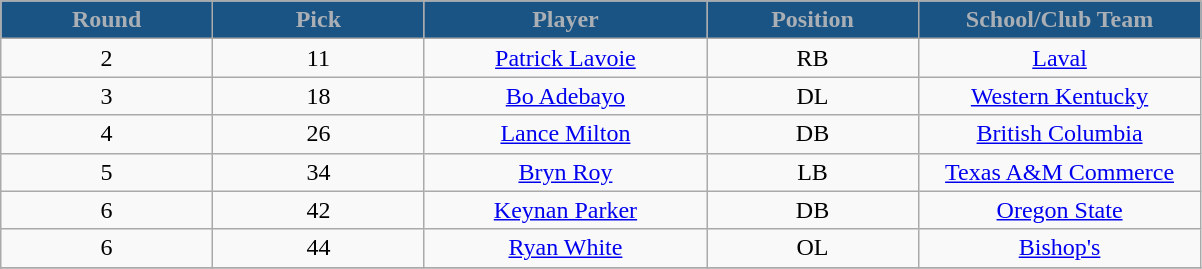<table class="wikitable sortable">
<tr>
<th style="background:#1A5484;color:#A9AFB5;" width="15%">Round</th>
<th style="background:#1A5484;color:#A9AFB5;" width="15%">Pick</th>
<th style="background:#1A5484;color:#A9AFB5;" width="20%">Player</th>
<th style="background:#1A5484;color:#A9AFB5;" width="15%">Position</th>
<th style="background:#1A5484;color:#A9AFB5;" width="20%">School/Club Team</th>
</tr>
<tr align="center">
<td align=center>2</td>
<td>11</td>
<td><a href='#'>Patrick Lavoie</a></td>
<td>RB</td>
<td><a href='#'>Laval</a></td>
</tr>
<tr align="center">
<td align=center>3</td>
<td>18</td>
<td><a href='#'>Bo Adebayo</a></td>
<td>DL</td>
<td><a href='#'>Western Kentucky</a></td>
</tr>
<tr align="center">
<td align=center>4</td>
<td>26</td>
<td><a href='#'>Lance Milton</a></td>
<td>DB</td>
<td><a href='#'>British Columbia</a></td>
</tr>
<tr align="center">
<td align=center>5</td>
<td>34</td>
<td><a href='#'>Bryn Roy</a></td>
<td>LB</td>
<td><a href='#'>Texas A&M Commerce</a></td>
</tr>
<tr align="center">
<td align=center>6</td>
<td>42</td>
<td><a href='#'>Keynan Parker</a></td>
<td>DB</td>
<td><a href='#'>Oregon State</a></td>
</tr>
<tr align="center">
<td align=center>6</td>
<td>44</td>
<td><a href='#'>Ryan White</a></td>
<td>OL</td>
<td><a href='#'>Bishop's</a></td>
</tr>
<tr>
</tr>
</table>
